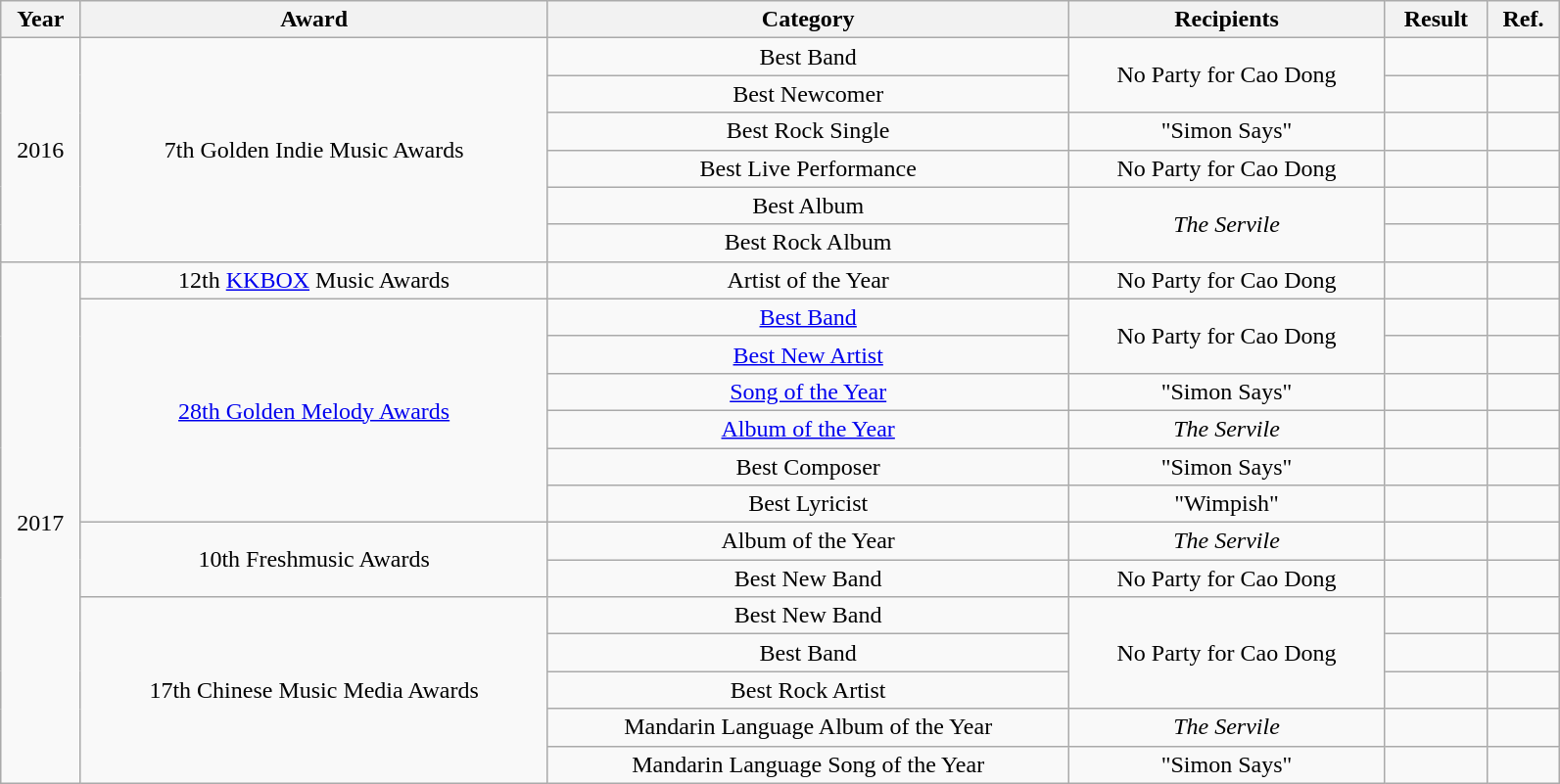<table class="wikitable" width="84%" style=text-align:center>
<tr>
<th>Year</th>
<th>Award</th>
<th>Category</th>
<th>Recipients</th>
<th>Result</th>
<th>Ref.</th>
</tr>
<tr>
<td rowspan="6">2016</td>
<td rowspan="6">7th Golden Indie Music Awards</td>
<td>Best Band</td>
<td rowspan="2">No Party for Cao Dong</td>
<td></td>
<td></td>
</tr>
<tr>
<td>Best Newcomer</td>
<td></td>
<td></td>
</tr>
<tr>
<td>Best Rock Single</td>
<td>"Simon Says"</td>
<td></td>
<td></td>
</tr>
<tr>
<td>Best Live Performance</td>
<td>No Party for Cao Dong</td>
<td></td>
<td></td>
</tr>
<tr>
<td>Best Album</td>
<td rowspan="2"><em>The Servile</em></td>
<td></td>
<td></td>
</tr>
<tr>
<td>Best Rock Album</td>
<td></td>
<td></td>
</tr>
<tr>
<td rowspan="14">2017</td>
<td>12th <a href='#'>KKBOX</a> Music Awards</td>
<td>Artist of the Year</td>
<td>No Party for Cao Dong</td>
<td></td>
<td></td>
</tr>
<tr>
<td rowspan="6"><a href='#'>28th Golden Melody Awards</a></td>
<td><a href='#'>Best Band</a></td>
<td rowspan="2">No Party for Cao Dong</td>
<td></td>
<td></td>
</tr>
<tr>
<td><a href='#'>Best New Artist</a></td>
<td></td>
<td></td>
</tr>
<tr>
<td><a href='#'>Song of the Year</a></td>
<td>"Simon Says"</td>
<td></td>
<td></td>
</tr>
<tr>
<td><a href='#'>Album of the Year</a></td>
<td><em>The Servile</em></td>
<td></td>
<td></td>
</tr>
<tr>
<td>Best Composer</td>
<td>"Simon Says"</td>
<td></td>
<td></td>
</tr>
<tr>
<td>Best Lyricist</td>
<td>"Wimpish"</td>
<td></td>
<td></td>
</tr>
<tr>
<td rowspan="2">10th Freshmusic Awards</td>
<td>Album of the Year</td>
<td><em>The Servile</em></td>
<td></td>
<td></td>
</tr>
<tr>
<td>Best New Band</td>
<td>No Party for Cao Dong</td>
<td></td>
<td></td>
</tr>
<tr>
<td rowspan="5">17th Chinese Music Media Awards</td>
<td>Best New Band</td>
<td rowspan="3">No Party for Cao Dong</td>
<td></td>
<td></td>
</tr>
<tr>
<td>Best Band</td>
<td></td>
<td></td>
</tr>
<tr>
<td>Best Rock Artist</td>
<td></td>
<td></td>
</tr>
<tr>
<td>Mandarin Language Album of the Year</td>
<td><em>The Servile</em></td>
<td></td>
<td></td>
</tr>
<tr>
<td>Mandarin Language Song of the Year</td>
<td>"Simon Says"</td>
<td></td>
<td></td>
</tr>
</table>
